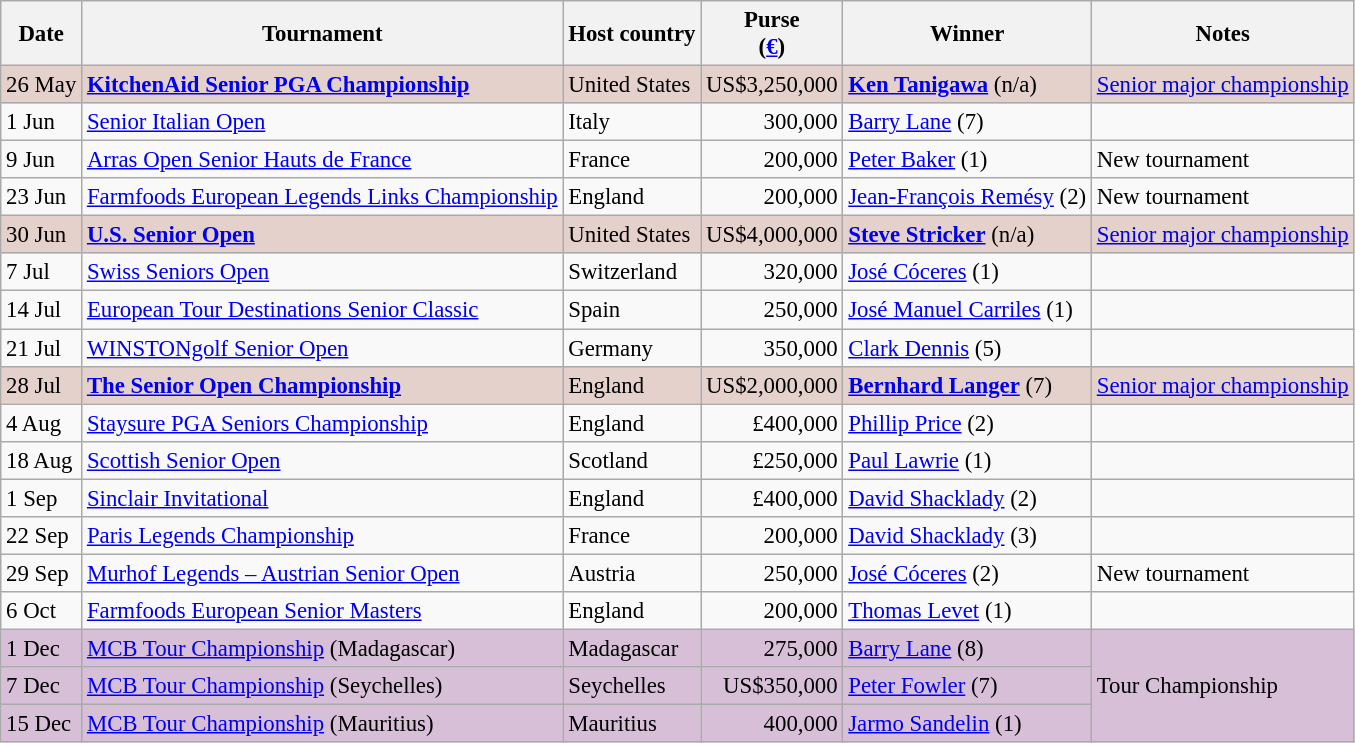<table class="wikitable" style="font-size:95%">
<tr>
<th>Date</th>
<th>Tournament</th>
<th>Host country</th>
<th>Purse<br>(<a href='#'>€</a>)</th>
<th>Winner</th>
<th>Notes</th>
</tr>
<tr style="background:#e5d1cb;">
<td>26 May</td>
<td><strong><a href='#'>KitchenAid Senior PGA Championship</a></strong></td>
<td>United States</td>
<td align=right>US$3,250,000</td>
<td> <strong><a href='#'>Ken Tanigawa</a></strong> (n/a)</td>
<td><a href='#'>Senior major championship</a></td>
</tr>
<tr>
<td>1 Jun</td>
<td><a href='#'>Senior Italian Open</a></td>
<td>Italy</td>
<td align=right>300,000</td>
<td> <a href='#'>Barry Lane</a> (7)</td>
<td></td>
</tr>
<tr>
<td>9 Jun</td>
<td><a href='#'>Arras Open Senior Hauts de France</a></td>
<td>France</td>
<td align=right>200,000</td>
<td> <a href='#'>Peter Baker</a> (1)</td>
<td>New tournament</td>
</tr>
<tr>
<td>23 Jun</td>
<td><a href='#'>Farmfoods European Legends Links Championship</a></td>
<td>England</td>
<td align=right>200,000</td>
<td> <a href='#'>Jean-François Remésy</a> (2)</td>
<td>New tournament</td>
</tr>
<tr style="background:#e5d1cb;">
<td>30 Jun</td>
<td><strong><a href='#'>U.S. Senior Open</a></strong></td>
<td>United States</td>
<td align=right>US$4,000,000</td>
<td> <strong><a href='#'>Steve Stricker</a></strong> (n/a)</td>
<td><a href='#'>Senior major championship</a></td>
</tr>
<tr>
<td>7 Jul</td>
<td><a href='#'>Swiss Seniors Open</a></td>
<td>Switzerland</td>
<td align=right>320,000</td>
<td> <a href='#'>José Cóceres</a> (1)</td>
<td></td>
</tr>
<tr>
<td>14 Jul</td>
<td><a href='#'>European Tour Destinations Senior Classic</a></td>
<td>Spain</td>
<td align=right>250,000</td>
<td> <a href='#'>José Manuel Carriles</a> (1)</td>
<td></td>
</tr>
<tr>
<td>21 Jul</td>
<td><a href='#'>WINSTONgolf Senior Open</a></td>
<td>Germany</td>
<td align=right>350,000</td>
<td> <a href='#'>Clark Dennis</a> (5)</td>
<td></td>
</tr>
<tr style="background:#e5d1cb;">
<td>28 Jul</td>
<td><strong><a href='#'>The Senior Open Championship</a></strong></td>
<td>England</td>
<td align=right>US$2,000,000</td>
<td> <strong><a href='#'>Bernhard Langer</a></strong> (7)</td>
<td><a href='#'>Senior major championship</a></td>
</tr>
<tr>
<td>4 Aug</td>
<td><a href='#'>Staysure PGA Seniors Championship</a></td>
<td>England</td>
<td align=right>£400,000</td>
<td> <a href='#'>Phillip Price</a> (2)</td>
<td></td>
</tr>
<tr>
<td>18 Aug</td>
<td><a href='#'>Scottish Senior Open</a></td>
<td>Scotland</td>
<td align=right>£250,000</td>
<td> <a href='#'>Paul Lawrie</a> (1)</td>
<td></td>
</tr>
<tr>
<td>1 Sep</td>
<td><a href='#'>Sinclair Invitational</a></td>
<td>England</td>
<td align=right>£400,000</td>
<td> <a href='#'>David Shacklady</a> (2)</td>
<td></td>
</tr>
<tr>
<td>22 Sep</td>
<td><a href='#'>Paris Legends Championship</a></td>
<td>France</td>
<td align=right>200,000</td>
<td> <a href='#'>David Shacklady</a> (3)</td>
<td></td>
</tr>
<tr>
<td>29 Sep</td>
<td><a href='#'>Murhof Legends – Austrian Senior Open</a></td>
<td>Austria</td>
<td align=right>250,000</td>
<td> <a href='#'>José Cóceres</a> (2)</td>
<td>New tournament</td>
</tr>
<tr>
<td>6 Oct</td>
<td><a href='#'>Farmfoods European Senior Masters</a></td>
<td>England</td>
<td align=right>200,000</td>
<td> <a href='#'>Thomas Levet</a> (1)</td>
<td></td>
</tr>
<tr style="background:thistle;">
<td>1 Dec</td>
<td><a href='#'>MCB Tour Championship</a> (Madagascar)</td>
<td>Madagascar</td>
<td align=right>275,000</td>
<td> <a href='#'>Barry Lane</a> (8)</td>
<td rowspan=3>Tour Championship</td>
</tr>
<tr style="background:thistle;">
<td>7 Dec</td>
<td><a href='#'>MCB Tour Championship</a> (Seychelles)</td>
<td>Seychelles</td>
<td align=right>US$350,000</td>
<td> <a href='#'>Peter Fowler</a> (7)</td>
</tr>
<tr style="background:thistle;">
<td>15 Dec</td>
<td><a href='#'>MCB Tour Championship</a> (Mauritius)</td>
<td>Mauritius</td>
<td align=right>400,000</td>
<td> <a href='#'>Jarmo Sandelin</a> (1)</td>
</tr>
</table>
